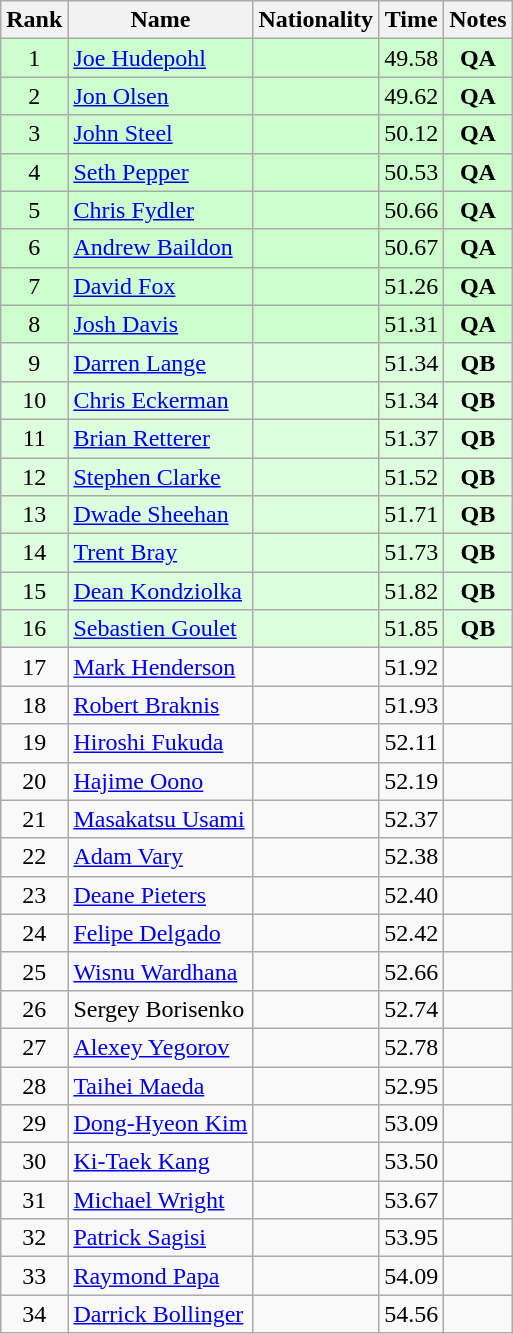<table class="wikitable sortable" style="text-align:center">
<tr>
<th>Rank</th>
<th>Name</th>
<th>Nationality</th>
<th>Time</th>
<th>Notes</th>
</tr>
<tr bgcolor=ccffcc>
<td>1</td>
<td align=left><a href='#'>Joe Hudepohl</a></td>
<td align=left></td>
<td>49.58</td>
<td><strong>QA</strong></td>
</tr>
<tr bgcolor=ccffcc>
<td>2</td>
<td align=left><a href='#'>Jon Olsen</a></td>
<td align=left></td>
<td>49.62</td>
<td><strong>QA</strong></td>
</tr>
<tr bgcolor=ccffcc>
<td>3</td>
<td align=left><a href='#'>John Steel</a></td>
<td align=left></td>
<td>50.12</td>
<td><strong>QA</strong></td>
</tr>
<tr bgcolor=ccffcc>
<td>4</td>
<td align=left><a href='#'>Seth Pepper</a></td>
<td align=left></td>
<td>50.53</td>
<td><strong>QA</strong></td>
</tr>
<tr bgcolor=ccffcc>
<td>5</td>
<td align=left><a href='#'>Chris Fydler</a></td>
<td align=left></td>
<td>50.66</td>
<td><strong>QA</strong></td>
</tr>
<tr bgcolor=ccffcc>
<td>6</td>
<td align=left><a href='#'>Andrew Baildon</a></td>
<td align=left></td>
<td>50.67</td>
<td><strong>QA</strong></td>
</tr>
<tr bgcolor=ccffcc>
<td>7</td>
<td align=left><a href='#'>David Fox</a></td>
<td align=left></td>
<td>51.26</td>
<td><strong>QA</strong></td>
</tr>
<tr bgcolor=ccffcc>
<td>8</td>
<td align=left><a href='#'>Josh Davis</a></td>
<td align=left></td>
<td>51.31</td>
<td><strong>QA</strong></td>
</tr>
<tr bgcolor=ddffdd>
<td>9</td>
<td align=left><a href='#'>Darren Lange</a></td>
<td align=left></td>
<td>51.34</td>
<td><strong>QB</strong></td>
</tr>
<tr bgcolor=ddffdd>
<td>10</td>
<td align=left><a href='#'>Chris Eckerman</a></td>
<td align=left></td>
<td>51.34</td>
<td><strong>QB</strong></td>
</tr>
<tr bgcolor=ddffdd>
<td>11</td>
<td align=left><a href='#'>Brian Retterer</a></td>
<td align=left></td>
<td>51.37</td>
<td><strong>QB</strong></td>
</tr>
<tr bgcolor=ddffdd>
<td>12</td>
<td align=left><a href='#'>Stephen Clarke</a></td>
<td align=left></td>
<td>51.52</td>
<td><strong>QB</strong></td>
</tr>
<tr bgcolor=ddffdd>
<td>13</td>
<td align=left><a href='#'>Dwade Sheehan</a></td>
<td align=left></td>
<td>51.71</td>
<td><strong>QB</strong></td>
</tr>
<tr bgcolor=ddffdd>
<td>14</td>
<td align=left><a href='#'>Trent Bray</a></td>
<td align=left></td>
<td>51.73</td>
<td><strong>QB</strong></td>
</tr>
<tr bgcolor=ddffdd>
<td>15</td>
<td align=left><a href='#'>Dean Kondziolka</a></td>
<td align=left></td>
<td>51.82</td>
<td><strong>QB</strong></td>
</tr>
<tr bgcolor=ddffdd>
<td>16</td>
<td align=left><a href='#'>Sebastien Goulet</a></td>
<td align=left></td>
<td>51.85</td>
<td><strong>QB</strong></td>
</tr>
<tr>
<td>17</td>
<td align=left><a href='#'>Mark Henderson</a></td>
<td align=left></td>
<td>51.92</td>
<td></td>
</tr>
<tr>
<td>18</td>
<td align=left><a href='#'>Robert Braknis</a></td>
<td align=left></td>
<td>51.93</td>
<td></td>
</tr>
<tr>
<td>19</td>
<td align=left><a href='#'>Hiroshi Fukuda</a></td>
<td align=left></td>
<td>52.11</td>
<td></td>
</tr>
<tr>
<td>20</td>
<td align=left><a href='#'>Hajime Oono</a></td>
<td align=left></td>
<td>52.19</td>
<td></td>
</tr>
<tr>
<td>21</td>
<td align=left><a href='#'>Masakatsu Usami</a></td>
<td align=left></td>
<td>52.37</td>
<td></td>
</tr>
<tr>
<td>22</td>
<td align=left><a href='#'>Adam Vary</a></td>
<td align=left></td>
<td>52.38</td>
<td></td>
</tr>
<tr>
<td>23</td>
<td align=left><a href='#'>Deane Pieters</a></td>
<td align=left></td>
<td>52.40</td>
<td></td>
</tr>
<tr>
<td>24</td>
<td align=left><a href='#'>Felipe Delgado</a></td>
<td align=left></td>
<td>52.42</td>
<td></td>
</tr>
<tr>
<td>25</td>
<td align=left><a href='#'>Wisnu Wardhana</a></td>
<td align=left></td>
<td>52.66</td>
<td></td>
</tr>
<tr>
<td>26</td>
<td align=left>Sergey Borisenko</td>
<td align=left></td>
<td>52.74</td>
<td></td>
</tr>
<tr>
<td>27</td>
<td align=left><a href='#'>Alexey Yegorov</a></td>
<td align=left></td>
<td>52.78</td>
<td></td>
</tr>
<tr>
<td>28</td>
<td align=left><a href='#'>Taihei Maeda</a></td>
<td align=left></td>
<td>52.95</td>
<td></td>
</tr>
<tr>
<td>29</td>
<td align=left><a href='#'>Dong-Hyeon Kim</a></td>
<td align=left></td>
<td>53.09</td>
<td></td>
</tr>
<tr>
<td>30</td>
<td align=left><a href='#'>Ki-Taek Kang</a></td>
<td align=left></td>
<td>53.50</td>
<td></td>
</tr>
<tr>
<td>31</td>
<td align=left><a href='#'>Michael Wright</a></td>
<td align=left></td>
<td>53.67</td>
<td></td>
</tr>
<tr>
<td>32</td>
<td align=left><a href='#'>Patrick Sagisi</a></td>
<td align=left></td>
<td>53.95</td>
<td></td>
</tr>
<tr>
<td>33</td>
<td align=left><a href='#'>Raymond Papa</a></td>
<td align=left></td>
<td>54.09</td>
<td></td>
</tr>
<tr>
<td>34</td>
<td align=left><a href='#'>Darrick Bollinger</a></td>
<td align=left></td>
<td>54.56</td>
<td></td>
</tr>
</table>
